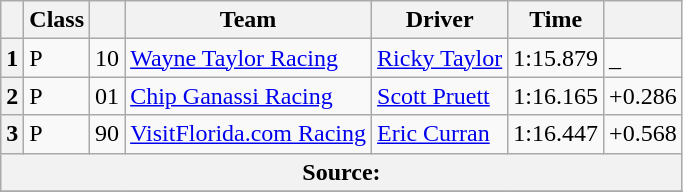<table class="wikitable">
<tr>
<th scope="col"></th>
<th scope="col">Class</th>
<th scope="col"></th>
<th scope="col">Team</th>
<th scope="col">Driver</th>
<th scope="col">Time</th>
<th scope="col"></th>
</tr>
<tr>
<th scope="row">1</th>
<td>P</td>
<td>10</td>
<td><a href='#'>Wayne Taylor Racing</a></td>
<td><a href='#'>Ricky Taylor</a></td>
<td>1:15.879</td>
<td>_</td>
</tr>
<tr>
<th scope="row">2</th>
<td>P</td>
<td>01</td>
<td><a href='#'>Chip Ganassi Racing</a></td>
<td><a href='#'>Scott Pruett</a></td>
<td>1:16.165</td>
<td>+0.286</td>
</tr>
<tr>
<th scope="row">3</th>
<td>P</td>
<td>90</td>
<td><a href='#'>VisitFlorida.com Racing</a></td>
<td><a href='#'>Eric Curran</a></td>
<td>1:16.447</td>
<td>+0.568</td>
</tr>
<tr>
<th colspan="7">Source:</th>
</tr>
<tr>
</tr>
</table>
